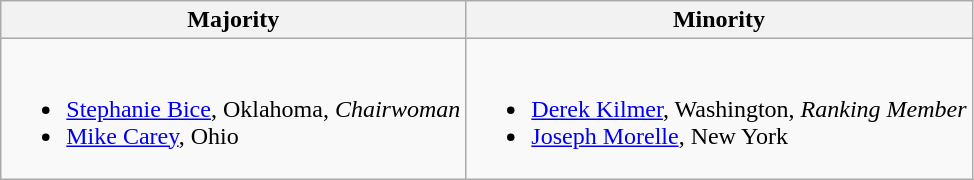<table class=wikitable>
<tr>
<th>Majority</th>
<th>Minority</th>
</tr>
<tr>
<td><br><ul><li><a href='#'>Stephanie Bice</a>, Oklahoma, <em>Chairwoman</em></li><li><a href='#'>Mike Carey</a>, Ohio</li></ul></td>
<td><br><ul><li><a href='#'>Derek Kilmer</a>, Washington, <em>Ranking Member</em></li><li><a href='#'>Joseph Morelle</a>, New York</li></ul></td>
</tr>
</table>
